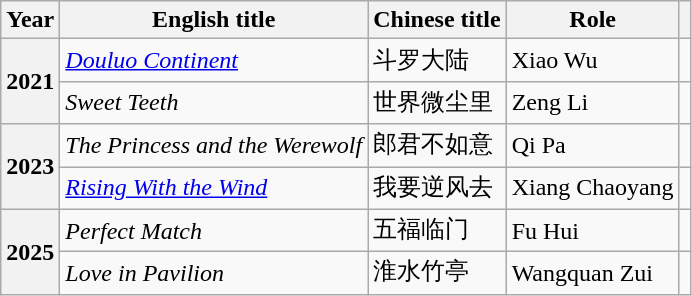<table class="wikitable plainrowheaders">
<tr>
<th scope="col">Year</th>
<th scope="col">English title</th>
<th scope="col">Chinese title</th>
<th scope="col">Role</th>
<th scope="col" class="unsortable"></th>
</tr>
<tr>
<th scope="row" rowspan="2">2021</th>
<td><em><a href='#'>Douluo Continent</a></em></td>
<td>斗罗大陆</td>
<td>Xiao Wu</td>
<td></td>
</tr>
<tr>
<td><em>Sweet Teeth</em></td>
<td>世界微尘里</td>
<td>Zeng Li</td>
<td></td>
</tr>
<tr>
<th scope="row" rowspan="2">2023</th>
<td><em>The Princess and the Werewolf</em></td>
<td>郎君不如意</td>
<td>Qi Pa</td>
<td></td>
</tr>
<tr>
<td><em><a href='#'>Rising With the Wind</a></em></td>
<td>我要逆风去</td>
<td>Xiang Chaoyang</td>
<td></td>
</tr>
<tr>
<th scope="row" rowspan="2">2025</th>
<td><em>Perfect Match</em></td>
<td>五福临门</td>
<td>Fu Hui</td>
<td></td>
</tr>
<tr>
<td><em>Love in Pavilion</em></td>
<td>淮水竹亭</td>
<td>Wangquan Zui</td>
<td></td>
</tr>
</table>
